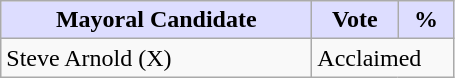<table class="wikitable">
<tr>
<th style="background:#ddf; width:200px;">Mayoral Candidate </th>
<th style="background:#ddf; width:50px;">Vote</th>
<th style="background:#ddf; width:30px;">%</th>
</tr>
<tr>
<td>Steve Arnold (X)</td>
<td colspan="2">Acclaimed</td>
</tr>
</table>
